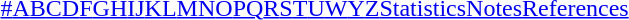<table id="toc" class="toc" summary="Class">
<tr>
<th></th>
</tr>
<tr>
<td style="text-align:center;"><a href='#'>#</a><a href='#'>A</a><a href='#'>B</a><a href='#'>C</a><a href='#'>D</a><a href='#'>F</a><a href='#'>G</a><a href='#'>H</a><a href='#'>I</a><a href='#'>J</a><a href='#'>K</a><a href='#'>L</a><a href='#'>M</a><a href='#'>N</a><a href='#'>O</a><a href='#'>P</a><a href='#'>Q</a><a href='#'>R</a><a href='#'>S</a><a href='#'>T</a><a href='#'>U</a><a href='#'>W</a><a href='#'>Y</a><a href='#'>Z</a><a href='#'>Statistics</a><a href='#'>Notes</a><a href='#'>References</a></td>
</tr>
</table>
